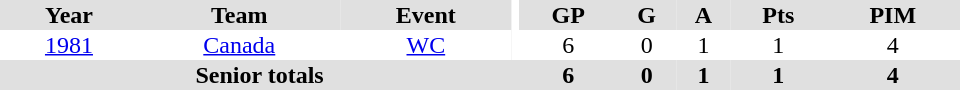<table border="0" cellpadding="1" cellspacing="0" ID="Table3" style="text-align:center; width:40em">
<tr bgcolor="#e0e0e0">
<th>Year</th>
<th>Team</th>
<th>Event</th>
<th rowspan="102" bgcolor="#ffffff"></th>
<th>GP</th>
<th>G</th>
<th>A</th>
<th>Pts</th>
<th>PIM</th>
</tr>
<tr>
<td><a href='#'>1981</a></td>
<td><a href='#'>Canada</a></td>
<td><a href='#'>WC</a></td>
<td>6</td>
<td>0</td>
<td>1</td>
<td>1</td>
<td>4</td>
</tr>
<tr bgcolor="#e0e0e0">
<th colspan="4">Senior totals</th>
<th>6</th>
<th>0</th>
<th>1</th>
<th>1</th>
<th>4</th>
</tr>
</table>
